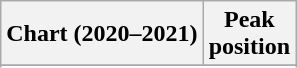<table class="wikitable sortable plainrowheaders" style="text-align:center;">
<tr>
<th>Chart (2020–2021)</th>
<th>Peak<br>position</th>
</tr>
<tr>
</tr>
<tr>
</tr>
<tr>
</tr>
<tr>
</tr>
<tr>
</tr>
<tr>
</tr>
<tr>
</tr>
<tr>
</tr>
</table>
